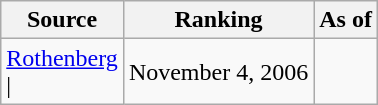<table class="wikitable" style="text-align:center">
<tr>
<th>Source</th>
<th>Ranking</th>
<th>As of</th>
</tr>
<tr>
<td align=left><a href='#'>Rothenberg</a><br>| </td>
<td>November 4, 2006</td>
</tr>
</table>
